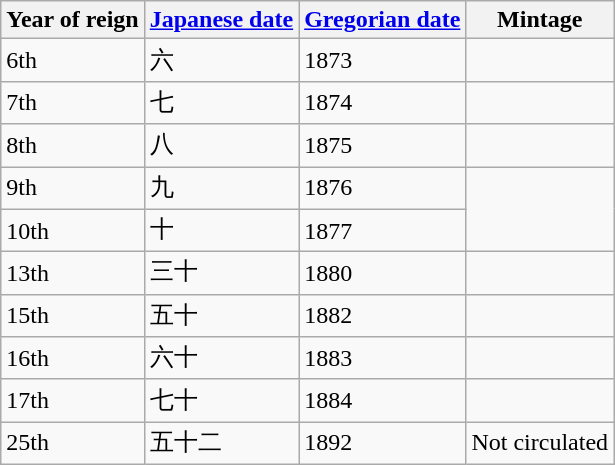<table class="wikitable sortable">
<tr>
<th>Year of reign</th>
<th class="unsortable"><a href='#'>Japanese date</a></th>
<th><a href='#'>Gregorian date</a></th>
<th>Mintage</th>
</tr>
<tr>
<td>6th</td>
<td>六</td>
<td>1873</td>
<td></td>
</tr>
<tr>
<td>7th</td>
<td>七</td>
<td>1874</td>
<td></td>
</tr>
<tr>
<td>8th</td>
<td>八</td>
<td>1875</td>
<td></td>
</tr>
<tr>
<td>9th</td>
<td>九</td>
<td>1876</td>
<td rowspan=2></td>
</tr>
<tr>
<td>10th</td>
<td>十</td>
<td>1877</td>
</tr>
<tr>
<td>13th</td>
<td>三十</td>
<td>1880</td>
<td></td>
</tr>
<tr>
<td>15th</td>
<td>五十</td>
<td>1882</td>
<td></td>
</tr>
<tr>
<td>16th</td>
<td>六十</td>
<td>1883</td>
<td></td>
</tr>
<tr>
<td>17th</td>
<td>七十</td>
<td>1884</td>
<td></td>
</tr>
<tr>
<td>25th</td>
<td>五十二   </td>
<td>1892</td>
<td>Not circulated</td>
</tr>
</table>
